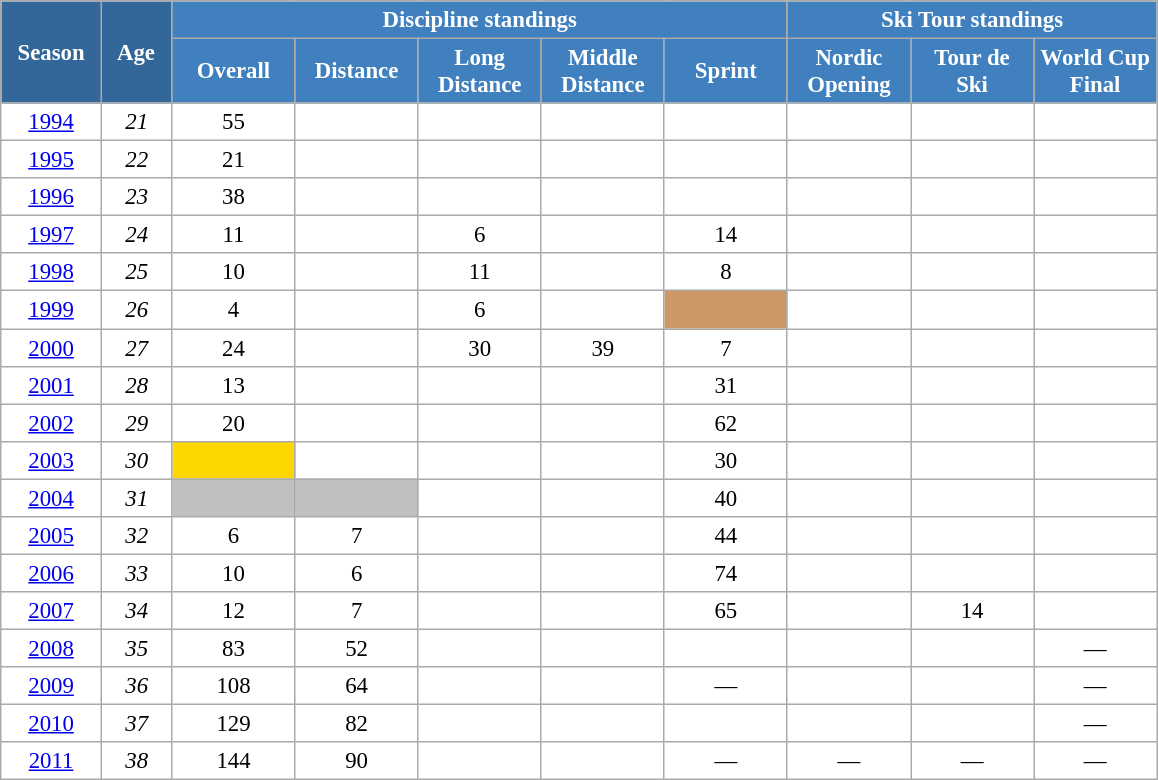<table class="wikitable" style="font-size:95%; text-align:center; border:grey solid 1px; border-collapse:collapse; background:#ffffff;">
<tr>
<th style="background-color:#369; color:white; width:60px;" rowspan="2"> Season </th>
<th style="background-color:#369; color:white; width:40px;" rowspan="2"> Age </th>
<th style="background-color:#4180be; color:white;" colspan="5">Discipline standings</th>
<th style="background-color:#4180be; color:white;" colspan="3">Ski Tour standings</th>
</tr>
<tr>
<th style="background-color:#4180be; color:white; width:75px;">Overall</th>
<th style="background-color:#4180be; color:white; width:75px;">Distance</th>
<th style="background-color:#4180be; color:white; width:75px;">Long Distance</th>
<th style="background-color:#4180be; color:white; width:75px;">Middle Distance</th>
<th style="background-color:#4180be; color:white; width:75px;">Sprint</th>
<th style="background-color:#4180be; color:white; width:75px;">Nordic<br>Opening</th>
<th style="background-color:#4180be; color:white; width:75px;">Tour de<br>Ski</th>
<th style="background-color:#4180be; color:white; width:75px;">World Cup<br>Final</th>
</tr>
<tr>
<td><a href='#'>1994</a></td>
<td><em>21</em></td>
<td>55</td>
<td></td>
<td></td>
<td></td>
<td></td>
<td></td>
<td></td>
<td></td>
</tr>
<tr>
<td><a href='#'>1995</a></td>
<td><em>22</em></td>
<td>21</td>
<td></td>
<td></td>
<td></td>
<td></td>
<td></td>
<td></td>
<td></td>
</tr>
<tr>
<td><a href='#'>1996</a></td>
<td><em>23</em></td>
<td>38</td>
<td></td>
<td></td>
<td></td>
<td></td>
<td></td>
<td></td>
<td></td>
</tr>
<tr>
<td><a href='#'>1997</a></td>
<td><em>24</em></td>
<td>11</td>
<td></td>
<td>6</td>
<td></td>
<td>14</td>
<td></td>
<td></td>
<td></td>
</tr>
<tr>
<td><a href='#'>1998</a></td>
<td><em>25</em></td>
<td>10</td>
<td></td>
<td>11</td>
<td></td>
<td>8</td>
<td></td>
<td></td>
<td></td>
</tr>
<tr>
<td><a href='#'>1999</a></td>
<td><em>26</em></td>
<td>4</td>
<td></td>
<td>6</td>
<td></td>
<td style="background:#c96;"></td>
<td></td>
<td></td>
<td></td>
</tr>
<tr>
<td><a href='#'>2000</a></td>
<td><em>27</em></td>
<td>24</td>
<td></td>
<td>30</td>
<td>39</td>
<td>7</td>
<td></td>
<td></td>
<td></td>
</tr>
<tr>
<td><a href='#'>2001</a></td>
<td><em>28</em></td>
<td>13</td>
<td></td>
<td></td>
<td></td>
<td>31</td>
<td></td>
<td></td>
<td></td>
</tr>
<tr>
<td><a href='#'>2002</a></td>
<td><em>29</em></td>
<td>20</td>
<td></td>
<td></td>
<td></td>
<td>62</td>
<td></td>
<td></td>
<td></td>
</tr>
<tr>
<td><a href='#'>2003</a></td>
<td><em>30</em></td>
<td style="background:gold;"></td>
<td></td>
<td></td>
<td></td>
<td>30</td>
<td></td>
<td></td>
<td></td>
</tr>
<tr>
<td><a href='#'>2004</a></td>
<td><em>31</em></td>
<td style="background:silver;"></td>
<td style="background:silver;"></td>
<td></td>
<td></td>
<td>40</td>
<td></td>
<td></td>
<td></td>
</tr>
<tr>
<td><a href='#'>2005</a></td>
<td><em>32</em></td>
<td>6</td>
<td>7</td>
<td></td>
<td></td>
<td>44</td>
<td></td>
<td></td>
<td></td>
</tr>
<tr>
<td><a href='#'>2006</a></td>
<td><em>33</em></td>
<td>10</td>
<td>6</td>
<td></td>
<td></td>
<td>74</td>
<td></td>
<td></td>
<td></td>
</tr>
<tr>
<td><a href='#'>2007</a></td>
<td><em>34</em></td>
<td>12</td>
<td>7</td>
<td></td>
<td></td>
<td>65</td>
<td></td>
<td>14</td>
<td></td>
</tr>
<tr>
<td><a href='#'>2008</a></td>
<td><em>35</em></td>
<td>83</td>
<td>52</td>
<td></td>
<td></td>
<td></td>
<td></td>
<td></td>
<td>—</td>
</tr>
<tr>
<td><a href='#'>2009</a></td>
<td><em>36</em></td>
<td>108</td>
<td>64</td>
<td></td>
<td></td>
<td>—</td>
<td></td>
<td></td>
<td>—</td>
</tr>
<tr>
<td><a href='#'>2010</a></td>
<td><em>37</em></td>
<td>129</td>
<td>82</td>
<td></td>
<td></td>
<td></td>
<td></td>
<td></td>
<td>—</td>
</tr>
<tr>
<td><a href='#'>2011</a></td>
<td><em>38</em></td>
<td>144</td>
<td>90</td>
<td></td>
<td></td>
<td>—</td>
<td>—</td>
<td>—</td>
<td>—</td>
</tr>
</table>
